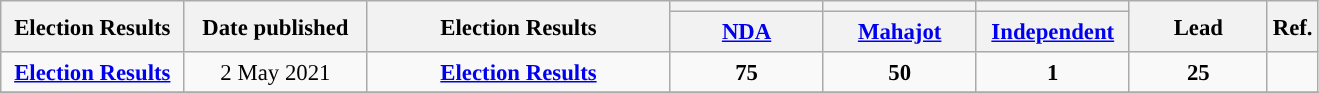<table class="wikitable" style="text-align:center; font-size:95%; line-height:20px">
<tr>
<th rowspan="2" width="115px">Election Results</th>
<th rowspan="2" width="115px">Date published</th>
<th rowspan="2" width="195px">Election Results</th>
<th style="background:"></th>
<th style="background:"></th>
<th style="background:"></th>
<th rowspan="2" width="85px">Lead</th>
<th rowspan="2">Ref.</th>
</tr>
<tr>
<th style="width:95px;"><a href='#'>NDA</a></th>
<th style="width:95px;"><a href='#'>Mahajot</a></th>
<th style="width:95px;"><a href='#'>Independent</a></th>
</tr>
<tr>
<td><strong><a href='#'>Election Results</a></strong></td>
<td>2 May 2021</td>
<td><strong><a href='#'>Election Results</a></strong></td>
<td style="background:FAD6A5"><strong>75</strong></td>
<td><strong>50</strong></td>
<td><strong>1</strong></td>
<td style="background:"><strong>25</strong></td>
<td></td>
</tr>
<tr>
</tr>
</table>
